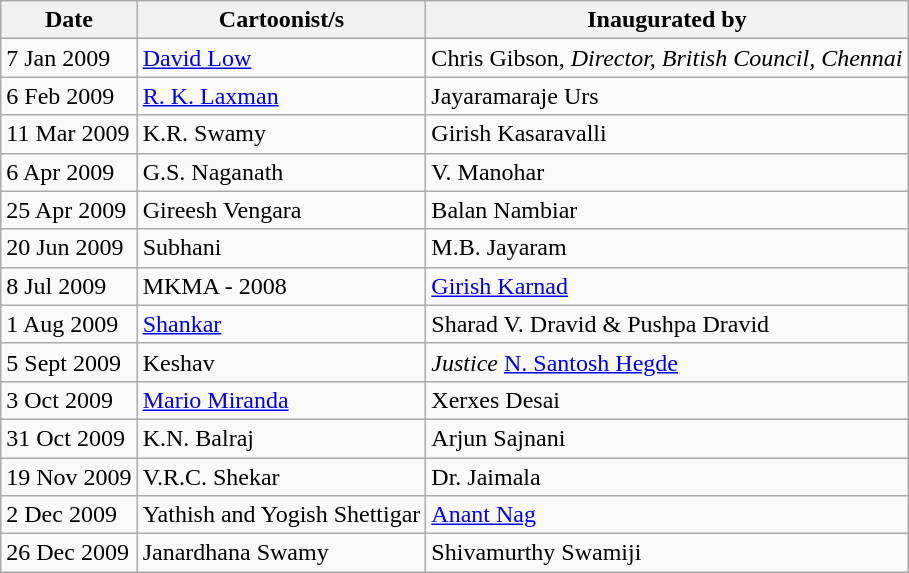<table class="wikitable sortable">
<tr>
<th>Date</th>
<th>Cartoonist/s</th>
<th>Inaugurated by</th>
</tr>
<tr>
<td>7 Jan 2009</td>
<td><a href='#'>David Low</a></td>
<td>Chris Gibson, <em>Director, British Council, Chennai</em></td>
</tr>
<tr>
<td>6 Feb 2009</td>
<td><a href='#'>R. K. Laxman</a></td>
<td>Jayaramaraje Urs</td>
</tr>
<tr>
<td>11 Mar 2009</td>
<td>K.R. Swamy</td>
<td>Girish Kasaravalli</td>
</tr>
<tr>
<td>6 Apr 2009</td>
<td>G.S. Naganath</td>
<td>V. Manohar</td>
</tr>
<tr>
<td>25 Apr 2009</td>
<td>Gireesh Vengara</td>
<td>Balan Nambiar</td>
</tr>
<tr>
<td>20 Jun 2009</td>
<td>Subhani</td>
<td>M.B. Jayaram</td>
</tr>
<tr>
<td>8 Jul 2009</td>
<td>MKMA - 2008</td>
<td><a href='#'>Girish Karnad</a></td>
</tr>
<tr>
<td>1 Aug 2009</td>
<td><a href='#'>Shankar</a></td>
<td>Sharad V. Dravid & Pushpa Dravid</td>
</tr>
<tr>
<td>5 Sept 2009</td>
<td>Keshav</td>
<td><em>Justice</em> <a href='#'>N. Santosh Hegde</a></td>
</tr>
<tr>
<td>3 Oct 2009</td>
<td><a href='#'>Mario Miranda</a></td>
<td>Xerxes Desai</td>
</tr>
<tr>
<td>31 Oct 2009</td>
<td>K.N. Balraj</td>
<td>Arjun Sajnani</td>
</tr>
<tr>
<td>19 Nov 2009</td>
<td>V.R.C. Shekar</td>
<td>Dr. Jaimala</td>
</tr>
<tr>
<td>2 Dec 2009</td>
<td>Yathish and Yogish Shettigar</td>
<td><a href='#'>Anant Nag</a></td>
</tr>
<tr>
<td>26 Dec 2009</td>
<td>Janardhana Swamy</td>
<td>Shivamurthy Swamiji</td>
</tr>
</table>
